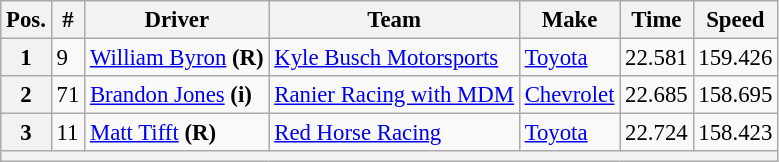<table class="wikitable" style="font-size:95%">
<tr>
<th>Pos.</th>
<th>#</th>
<th>Driver</th>
<th>Team</th>
<th>Make</th>
<th>Time</th>
<th>Speed</th>
</tr>
<tr>
<th>1</th>
<td>9</td>
<td><a href='#'>William Byron</a> <strong>(R)</strong></td>
<td><a href='#'>Kyle Busch Motorsports</a></td>
<td><a href='#'>Toyota</a></td>
<td>22.581</td>
<td>159.426</td>
</tr>
<tr>
<th>2</th>
<td>71</td>
<td><a href='#'>Brandon Jones</a> <strong>(i)</strong></td>
<td><a href='#'>Ranier Racing with MDM</a></td>
<td><a href='#'>Chevrolet</a></td>
<td>22.685</td>
<td>158.695</td>
</tr>
<tr>
<th>3</th>
<td>11</td>
<td><a href='#'>Matt Tifft</a> <strong>(R)</strong></td>
<td><a href='#'>Red Horse Racing</a></td>
<td><a href='#'>Toyota</a></td>
<td>22.724</td>
<td>158.423</td>
</tr>
<tr>
<th colspan="7"></th>
</tr>
</table>
